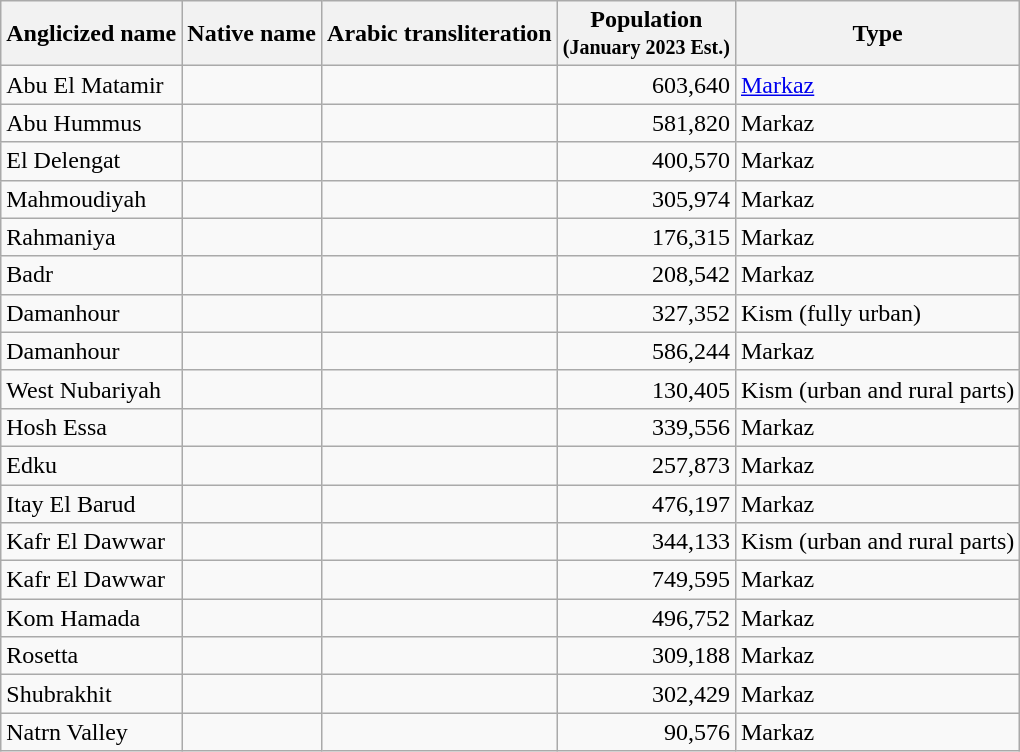<table class="sortable wikitable plainrowheaders">
<tr>
<th>Anglicized name</th>
<th>Native name</th>
<th>Arabic transliteration</th>
<th>Population<br><small>(January 2023 Est.)</small></th>
<th>Type</th>
</tr>
<tr>
<td>Abu El Matamir</td>
<td style="text-align:right;"></td>
<td></td>
<td style="text-align:right;">603,640</td>
<td><a href='#'>Markaz</a></td>
</tr>
<tr>
<td>Abu Hummus</td>
<td style="text-align:right;"></td>
<td></td>
<td style="text-align:right;">581,820</td>
<td>Markaz</td>
</tr>
<tr>
<td>El Delengat</td>
<td style="text-align:right;"></td>
<td></td>
<td style="text-align:right;">400,570</td>
<td>Markaz</td>
</tr>
<tr>
<td>Mahmoudiyah</td>
<td style="text-align:right;"></td>
<td></td>
<td style="text-align:right;">305,974</td>
<td>Markaz</td>
</tr>
<tr>
<td>Rahmaniya</td>
<td style="text-align:right;"></td>
<td></td>
<td style="text-align:right;">176,315</td>
<td>Markaz</td>
</tr>
<tr>
<td>Badr</td>
<td style="text-align:right;"></td>
<td></td>
<td style="text-align:right;">208,542</td>
<td>Markaz</td>
</tr>
<tr>
<td>Damanhour</td>
<td style="text-align:right;"></td>
<td></td>
<td style="text-align:right;">327,352</td>
<td>Kism (fully urban)</td>
</tr>
<tr>
<td>Damanhour</td>
<td style="text-align:right;"></td>
<td></td>
<td style="text-align:right;">586,244</td>
<td>Markaz</td>
</tr>
<tr>
<td>West Nubariyah</td>
<td style="text-align:right;"></td>
<td></td>
<td style="text-align:right;">130,405</td>
<td>Kism (urban and rural parts)</td>
</tr>
<tr>
<td>Hosh Essa</td>
<td style="text-align:right;"></td>
<td></td>
<td style="text-align:right;">339,556</td>
<td>Markaz</td>
</tr>
<tr>
<td>Edku</td>
<td style="text-align:right;"></td>
<td></td>
<td style="text-align:right;">257,873</td>
<td>Markaz</td>
</tr>
<tr>
<td>Itay El Barud</td>
<td style="text-align:right;"></td>
<td></td>
<td style="text-align:right;">476,197</td>
<td>Markaz</td>
</tr>
<tr>
<td>Kafr El Dawwar</td>
<td style="text-align:right;"></td>
<td></td>
<td style="text-align:right;">344,133</td>
<td>Kism (urban and rural parts)</td>
</tr>
<tr>
<td>Kafr El Dawwar</td>
<td style="text-align:right;"></td>
<td></td>
<td style="text-align:right;">749,595</td>
<td>Markaz</td>
</tr>
<tr>
<td>Kom Hamada</td>
<td style="text-align:right;"></td>
<td></td>
<td style="text-align:right;">496,752</td>
<td>Markaz</td>
</tr>
<tr>
<td>Rosetta</td>
<td style="text-align:right;"></td>
<td></td>
<td style="text-align:right;">309,188</td>
<td>Markaz</td>
</tr>
<tr>
<td>Shubrakhit</td>
<td style="text-align:right;"></td>
<td></td>
<td style="text-align:right;">302,429</td>
<td>Markaz</td>
</tr>
<tr>
<td>Natrn Valley</td>
<td style="text-align:right;"></td>
<td></td>
<td style="text-align:right;">90,576</td>
<td>Markaz</td>
</tr>
</table>
